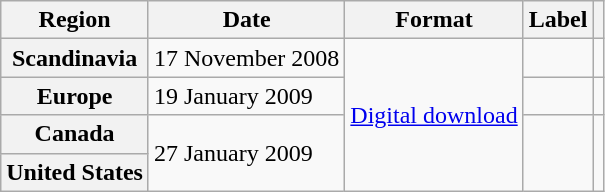<table class="wikitable plainrowheaders">
<tr>
<th scope="col">Region</th>
<th scope="col">Date</th>
<th scope="col">Format</th>
<th scope="col">Label</th>
<th scope="col"></th>
</tr>
<tr>
<th scope="row">Scandinavia</th>
<td>17 November 2008</td>
<td rowspan="4"><a href='#'>Digital download</a></td>
<td></td>
<td style="text-align:center;"></td>
</tr>
<tr>
<th scope="row">Europe</th>
<td>19 January 2009</td>
<td></td>
<td style="text-align:center;"></td>
</tr>
<tr>
<th scope="row">Canada</th>
<td rowspan="2">27 January 2009</td>
<td rowspan="2"></td>
<td rowspan="2" style="text-align:center;"></td>
</tr>
<tr>
<th scope="row">United States</th>
</tr>
</table>
